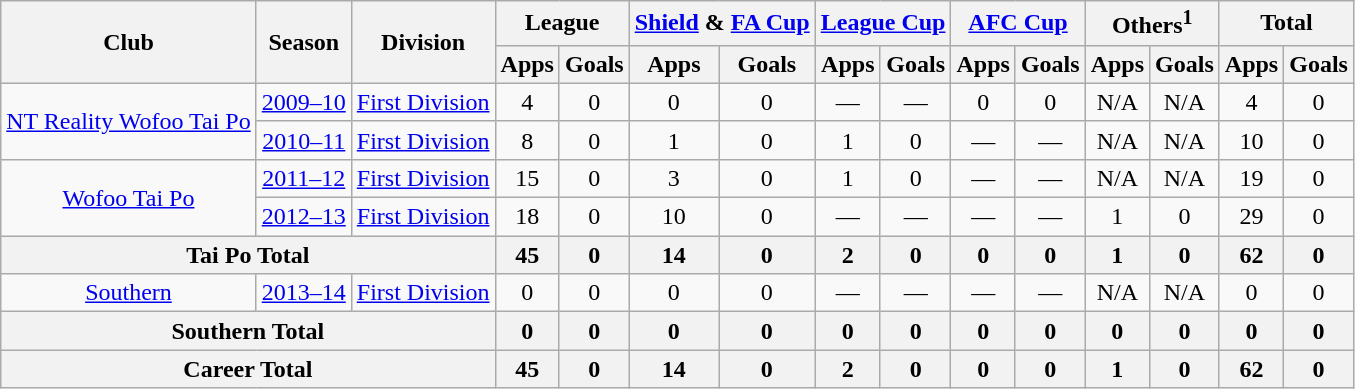<table class="wikitable" style="text-align: center;">
<tr>
<th rowspan="2">Club</th>
<th rowspan="2">Season</th>
<th rowspan="2">Division</th>
<th colspan="2">League</th>
<th colspan="2"><a href='#'>Shield</a> & <a href='#'>FA Cup</a></th>
<th colspan="2"><a href='#'>League Cup</a></th>
<th colspan="2"><a href='#'>AFC Cup</a></th>
<th colspan="2">Others<sup>1</sup></th>
<th colspan="2">Total</th>
</tr>
<tr>
<th>Apps</th>
<th>Goals</th>
<th>Apps</th>
<th>Goals</th>
<th>Apps</th>
<th>Goals</th>
<th>Apps</th>
<th>Goals</th>
<th>Apps</th>
<th>Goals</th>
<th>Apps</th>
<th>Goals</th>
</tr>
<tr>
<td rowspan="2" align="center"><a href='#'>NT Reality Wofoo Tai Po</a></td>
<td><a href='#'>2009–10</a></td>
<td><a href='#'>First Division</a></td>
<td>4</td>
<td>0</td>
<td>0</td>
<td>0</td>
<td>—</td>
<td>—</td>
<td>0</td>
<td>0</td>
<td>N/A</td>
<td>N/A</td>
<td>4</td>
<td>0</td>
</tr>
<tr>
<td><a href='#'>2010–11</a></td>
<td><a href='#'>First Division</a></td>
<td>8</td>
<td>0</td>
<td>1</td>
<td>0</td>
<td>1</td>
<td>0</td>
<td>—</td>
<td>—</td>
<td>N/A</td>
<td>N/A</td>
<td>10</td>
<td>0</td>
</tr>
<tr>
<td rowspan="2" align="center"><a href='#'>Wofoo Tai Po</a></td>
<td><a href='#'>2011–12</a></td>
<td><a href='#'>First Division</a></td>
<td>15</td>
<td>0</td>
<td>3</td>
<td>0</td>
<td>1</td>
<td>0</td>
<td>—</td>
<td>—</td>
<td>N/A</td>
<td>N/A</td>
<td>19</td>
<td>0</td>
</tr>
<tr>
<td><a href='#'>2012–13</a></td>
<td><a href='#'>First Division</a></td>
<td>18</td>
<td>0</td>
<td>10</td>
<td>0</td>
<td>—</td>
<td>—</td>
<td>—</td>
<td>—</td>
<td>1</td>
<td>0</td>
<td>29</td>
<td>0</td>
</tr>
<tr>
<th colspan="3">Tai Po Total</th>
<th>45</th>
<th>0</th>
<th>14</th>
<th>0</th>
<th>2</th>
<th>0</th>
<th>0</th>
<th>0</th>
<th>1</th>
<th>0</th>
<th>62</th>
<th>0</th>
</tr>
<tr>
<td rowspan="1" align="center"><a href='#'>Southern</a></td>
<td><a href='#'>2013–14</a></td>
<td><a href='#'>First Division</a></td>
<td>0</td>
<td>0</td>
<td>0</td>
<td>0</td>
<td>—</td>
<td>—</td>
<td>—</td>
<td>—</td>
<td>N/A</td>
<td>N/A</td>
<td>0</td>
<td>0</td>
</tr>
<tr>
<th colspan="3">Southern Total</th>
<th>0</th>
<th>0</th>
<th>0</th>
<th>0</th>
<th>0</th>
<th>0</th>
<th>0</th>
<th>0</th>
<th>0</th>
<th>0</th>
<th>0</th>
<th>0</th>
</tr>
<tr>
<th colspan="3">Career Total</th>
<th>45</th>
<th>0</th>
<th>14</th>
<th>0</th>
<th>2</th>
<th>0</th>
<th>0</th>
<th>0</th>
<th>1</th>
<th>0</th>
<th>62</th>
<th>0</th>
</tr>
</table>
